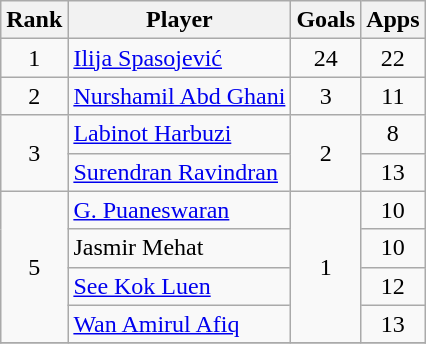<table class="wikitable" style="text-align:center">
<tr>
<th>Rank</th>
<th>Player</th>
<th>Goals</th>
<th>Apps</th>
</tr>
<tr>
<td>1</td>
<td align="left"><a href='#'>Ilija Spasojević</a></td>
<td>24</td>
<td>22</td>
</tr>
<tr>
<td>2</td>
<td align="left"><a href='#'>Nurshamil Abd Ghani</a></td>
<td>3</td>
<td>11</td>
</tr>
<tr>
<td rowspan=2>3</td>
<td align="left"><a href='#'>Labinot Harbuzi</a></td>
<td rowspan=2>2</td>
<td>8</td>
</tr>
<tr>
<td align="left"><a href='#'>Surendran Ravindran</a></td>
<td>13</td>
</tr>
<tr>
<td rowspan=4>5</td>
<td align="left"><a href='#'>G. Puaneswaran</a></td>
<td rowspan=4>1</td>
<td>10</td>
</tr>
<tr>
<td align="left">Jasmir Mehat</td>
<td>10</td>
</tr>
<tr>
<td align="left"><a href='#'>See Kok Luen</a></td>
<td>12</td>
</tr>
<tr>
<td align="left"><a href='#'>Wan Amirul Afiq</a></td>
<td>13</td>
</tr>
<tr>
</tr>
</table>
